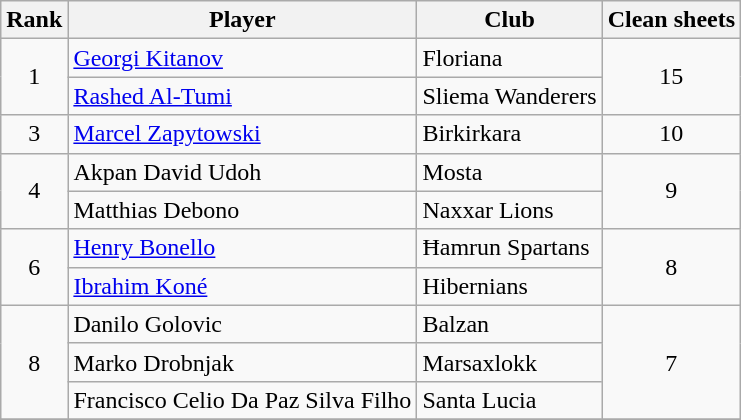<table class="wikitable">
<tr>
<th>Rank</th>
<th>Player</th>
<th>Club</th>
<th>Clean sheets</th>
</tr>
<tr>
<td align="center"rowspan="2">1</td>
<td> <a href='#'>Georgi Kitanov</a></td>
<td>Floriana</td>
<td align="center"rowspan="2">15</td>
</tr>
<tr>
<td> <a href='#'>Rashed Al-Tumi</a></td>
<td>Sliema Wanderers</td>
</tr>
<tr>
<td align="center"rowspan="1">3</td>
<td> <a href='#'>Marcel Zapytowski</a></td>
<td>Birkirkara</td>
<td align="center"rowspan="1">10</td>
</tr>
<tr>
<td align="center"rowspan="2">4</td>
<td> Akpan David Udoh</td>
<td>Mosta</td>
<td align="center"rowspan="2">9</td>
</tr>
<tr>
<td> Matthias Debono</td>
<td>Naxxar Lions</td>
</tr>
<tr>
<td align="center"rowspan="2">6</td>
<td> <a href='#'>Henry Bonello</a></td>
<td>Ħamrun Spartans</td>
<td align="center"rowspan="2">8</td>
</tr>
<tr>
<td> <a href='#'>Ibrahim Koné</a></td>
<td>Hibernians</td>
</tr>
<tr>
<td align="center"rowspan="3">8</td>
<td> Danilo Golovic</td>
<td>Balzan</td>
<td align="center"rowspan="3">7</td>
</tr>
<tr>
<td> Marko Drobnjak</td>
<td>Marsaxlokk</td>
</tr>
<tr>
<td> Francisco Celio Da Paz Silva Filho</td>
<td>Santa Lucia</td>
</tr>
<tr>
</tr>
</table>
